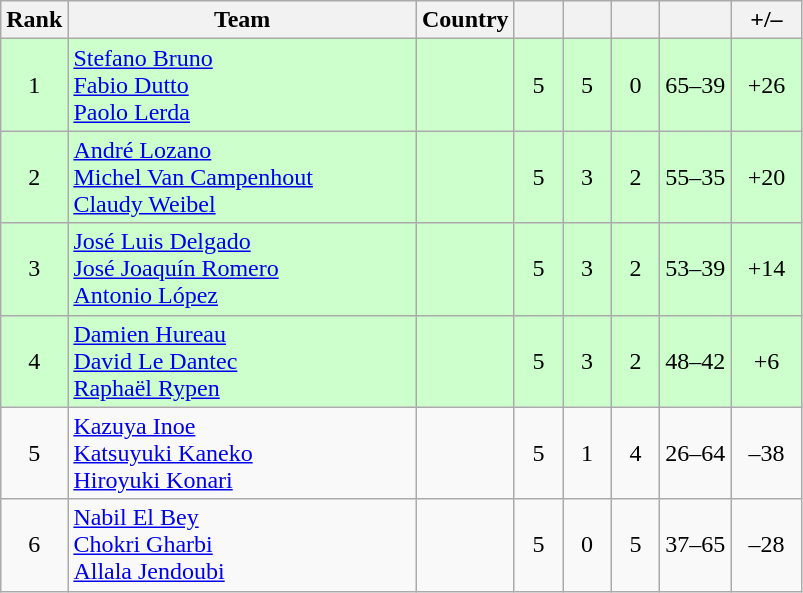<table class="wikitable sortable" style="text-align:center">
<tr>
<th width=25>Rank</th>
<th width=225>Team</th>
<th width950>Country</th>
<th width=25></th>
<th width=25></th>
<th width=25></th>
<th width=40></th>
<th width=40>+/–</th>
</tr>
<tr bgcolor=ccffcc>
<td>1</td>
<td align=left><a href='#'>Stefano Bruno</a><br><a href='#'>Fabio Dutto</a><br><a href='#'>Paolo Lerda</a></td>
<td align=left></td>
<td>5</td>
<td>5</td>
<td>0</td>
<td>65–39</td>
<td>+26</td>
</tr>
<tr bgcolor=ccffcc>
<td>2</td>
<td align=left><a href='#'>André Lozano</a><br><a href='#'>Michel Van Campenhout</a><br><a href='#'>Claudy Weibel</a></td>
<td align=left></td>
<td>5</td>
<td>3</td>
<td>2</td>
<td>55–35</td>
<td>+20</td>
</tr>
<tr bgcolor=ccffcc>
<td>3</td>
<td align=left><a href='#'>José Luis Delgado</a><br><a href='#'>José Joaquín Romero</a><br><a href='#'>Antonio López</a></td>
<td align=left></td>
<td>5</td>
<td>3</td>
<td>2</td>
<td>53–39</td>
<td>+14</td>
</tr>
<tr bgcolor=ccffcc>
<td>4</td>
<td align=left><a href='#'>Damien Hureau</a><br><a href='#'>David Le Dantec</a><br><a href='#'>Raphaël Rypen</a></td>
<td align=left></td>
<td>5</td>
<td>3</td>
<td>2</td>
<td>48–42</td>
<td>+6</td>
</tr>
<tr>
<td>5</td>
<td align=left><a href='#'>Kazuya Inoe</a><br><a href='#'>Katsuyuki Kaneko</a><br><a href='#'>Hiroyuki Konari</a></td>
<td align=left></td>
<td>5</td>
<td>1</td>
<td>4</td>
<td>26–64</td>
<td>–38</td>
</tr>
<tr>
<td>6</td>
<td align=left><a href='#'>Nabil El Bey</a><br><a href='#'>Chokri Gharbi</a><br><a href='#'>Allala Jendoubi</a></td>
<td align=left></td>
<td>5</td>
<td>0</td>
<td>5</td>
<td>37–65</td>
<td>–28</td>
</tr>
</table>
